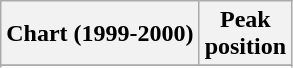<table class="wikitable sortable plainrowheaders" style="text-align:center">
<tr>
<th>Chart (1999-2000)</th>
<th>Peak<br>position</th>
</tr>
<tr>
</tr>
<tr>
</tr>
<tr>
</tr>
<tr>
</tr>
</table>
